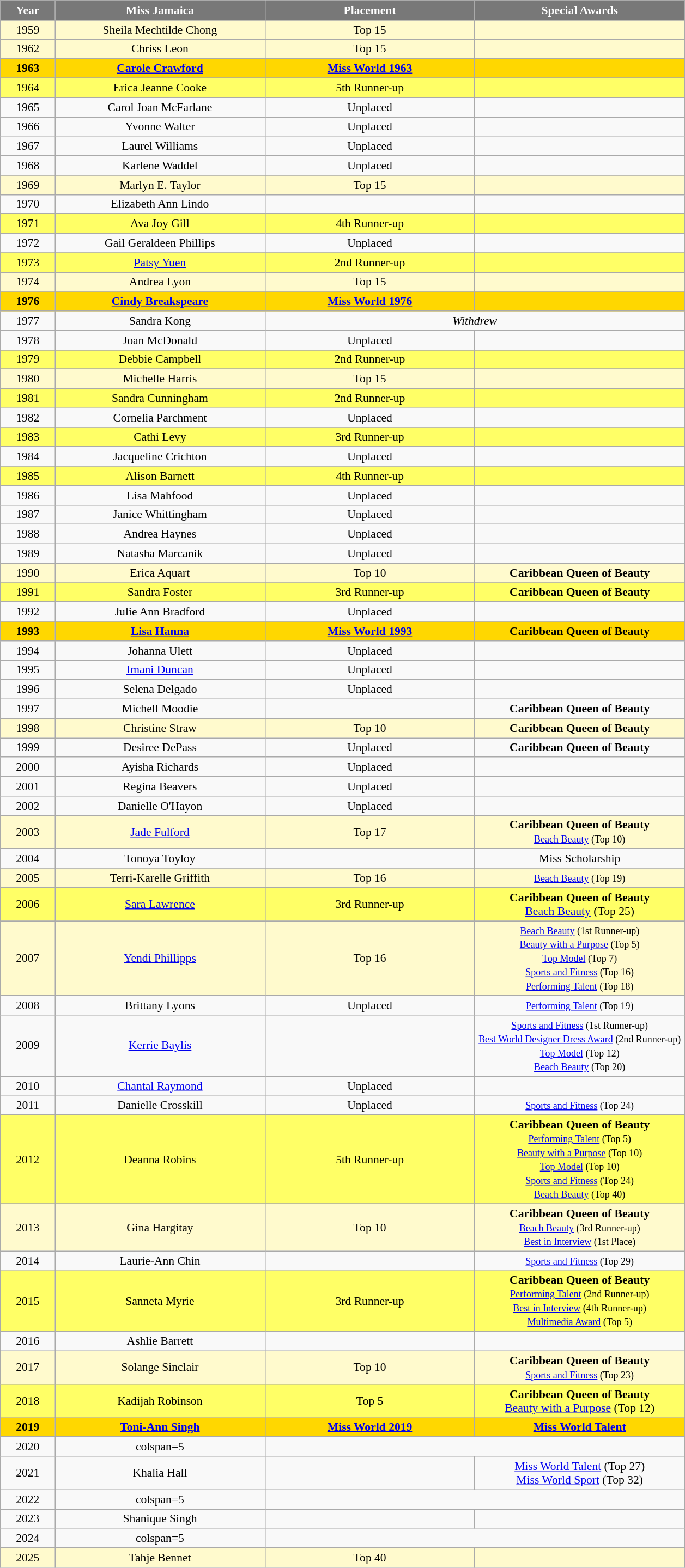<table class="wikitable sortable" style="font-size: 90%; text-align:center">
<tr>
<th width="60" style="background-color:#787878;color:#FFFFFF;">Year</th>
<th width="250" style="background-color:#787878;color:#FFFFFF;">Miss Jamaica</th>
<th width="250" style="background-color:#787878;color:#FFFFFF;">Placement</th>
<th width="250" style="background-color:#787878;color:#FFFFFF;">Special Awards</th>
</tr>
<tr>
</tr>
<tr style="background-color:#FFFACD;">
<td>1959</td>
<td>Sheila Mechtilde Chong</td>
<td>Top 15</td>
<td></td>
</tr>
<tr>
</tr>
<tr style="background-color:#FFFACD;">
<td>1962</td>
<td>Chriss Leon</td>
<td>Top 15</td>
<td></td>
</tr>
<tr>
</tr>
<tr style="background-color:gold; font-weight: bold">
<td>1963</td>
<td><a href='#'>Carole Crawford</a></td>
<td><a href='#'>Miss World 1963</a></td>
<td></td>
</tr>
<tr>
</tr>
<tr style="background-color:#FFFF66">
<td>1964</td>
<td>Erica Jeanne Cooke</td>
<td>5th Runner-up</td>
<td></td>
</tr>
<tr>
<td>1965</td>
<td>Carol Joan McFarlane</td>
<td>Unplaced</td>
<td></td>
</tr>
<tr>
<td>1966</td>
<td>Yvonne Walter</td>
<td>Unplaced</td>
<td></td>
</tr>
<tr>
<td>1967</td>
<td>Laurel Williams</td>
<td>Unplaced</td>
<td></td>
</tr>
<tr>
<td>1968</td>
<td>Karlene Waddel</td>
<td>Unplaced</td>
<td></td>
</tr>
<tr>
</tr>
<tr style="background-color:#FFFACD">
<td>1969</td>
<td>Marlyn E. Taylor</td>
<td>Top 15</td>
<td></td>
</tr>
<tr>
<td>1970</td>
<td>Elizabeth Ann Lindo</td>
<td></td>
<td></td>
</tr>
<tr>
</tr>
<tr style="background-color:#FFFF66">
<td>1971</td>
<td>Ava Joy Gill</td>
<td>4th Runner-up</td>
<td></td>
</tr>
<tr>
<td>1972</td>
<td>Gail Geraldeen Phillips</td>
<td>Unplaced</td>
<td></td>
</tr>
<tr>
</tr>
<tr style="background-color:#FFFF66;">
<td>1973</td>
<td><a href='#'>Patsy Yuen</a></td>
<td>2nd Runner-up</td>
<td></td>
</tr>
<tr>
</tr>
<tr style="background-color:#FFFACD;">
<td>1974</td>
<td>Andrea Lyon</td>
<td>Top 15</td>
<td></td>
</tr>
<tr>
</tr>
<tr style="background-color:gold; font-weight: bold">
<td>1976</td>
<td><a href='#'>Cindy Breakspeare</a></td>
<td><a href='#'>Miss World 1976</a></td>
<td></td>
</tr>
<tr>
<td>1977</td>
<td>Sandra Kong</td>
<td colspan="2"><em>Withdrew</em></td>
</tr>
<tr>
<td>1978</td>
<td>Joan McDonald</td>
<td>Unplaced</td>
<td></td>
</tr>
<tr>
</tr>
<tr style="background-color:#FFFF66;">
<td>1979</td>
<td>Debbie Campbell</td>
<td>2nd Runner-up</td>
<td></td>
</tr>
<tr>
</tr>
<tr style="background-color:#FFFACD;">
<td>1980</td>
<td>Michelle Harris</td>
<td>Top 15</td>
<td></td>
</tr>
<tr>
</tr>
<tr style="background-color:#FFFF66;">
<td>1981</td>
<td>Sandra Cunningham</td>
<td>2nd Runner-up</td>
<td></td>
</tr>
<tr>
<td>1982</td>
<td>Cornelia Parchment</td>
<td>Unplaced</td>
<td></td>
</tr>
<tr>
</tr>
<tr style="background-color:#FFFF66;">
<td>1983</td>
<td>Cathi Levy</td>
<td>3rd Runner-up</td>
<td></td>
</tr>
<tr>
<td>1984</td>
<td>Jacqueline Crichton</td>
<td>Unplaced</td>
<td></td>
</tr>
<tr>
</tr>
<tr style="background-color:#FFFF66;">
<td>1985</td>
<td>Alison Barnett</td>
<td>4th Runner-up</td>
<td></td>
</tr>
<tr>
<td>1986</td>
<td>Lisa Mahfood</td>
<td>Unplaced</td>
<td></td>
</tr>
<tr>
<td>1987</td>
<td>Janice Whittingham</td>
<td>Unplaced</td>
<td></td>
</tr>
<tr>
<td>1988</td>
<td>Andrea Haynes</td>
<td>Unplaced</td>
<td></td>
</tr>
<tr>
<td>1989</td>
<td>Natasha Marcanik</td>
<td>Unplaced</td>
<td></td>
</tr>
<tr>
</tr>
<tr style="background-color:#FFFACD;">
<td>1990</td>
<td>Erica Aquart</td>
<td>Top 10</td>
<td><strong>Caribbean Queen of Beauty</strong></td>
</tr>
<tr>
</tr>
<tr style="background-color:#FFFF66;">
<td>1991</td>
<td>Sandra Foster</td>
<td>3rd Runner-up</td>
<td><strong>Caribbean Queen of Beauty</strong></td>
</tr>
<tr>
<td>1992</td>
<td>Julie Ann Bradford</td>
<td>Unplaced</td>
<td></td>
</tr>
<tr>
</tr>
<tr style="background-color:gold; font-weight: bold">
<td>1993</td>
<td><a href='#'>Lisa Hanna</a></td>
<td><a href='#'>Miss World 1993</a></td>
<td>Caribbean Queen of Beauty</td>
</tr>
<tr>
<td>1994</td>
<td>Johanna Ulett</td>
<td>Unplaced</td>
<td></td>
</tr>
<tr>
<td>1995</td>
<td><a href='#'>Imani Duncan</a></td>
<td>Unplaced</td>
<td></td>
</tr>
<tr>
<td>1996</td>
<td>Selena Delgado</td>
<td>Unplaced</td>
<td></td>
</tr>
<tr>
<td>1997</td>
<td>Michell Moodie</td>
<td></td>
<td><strong>Caribbean Queen of Beauty</strong></td>
</tr>
<tr>
</tr>
<tr style="background-color:#FFFACD;">
<td>1998</td>
<td>Christine Straw</td>
<td>Top 10</td>
<td><strong>Caribbean Queen of Beauty</strong></td>
</tr>
<tr>
<td>1999</td>
<td>Desiree DePass</td>
<td>Unplaced</td>
<td><strong>Caribbean Queen of Beauty</strong></td>
</tr>
<tr>
<td>2000</td>
<td>Ayisha Richards</td>
<td>Unplaced</td>
<td></td>
</tr>
<tr>
<td>2001</td>
<td>Regina Beavers</td>
<td>Unplaced</td>
<td></td>
</tr>
<tr>
<td>2002</td>
<td>Danielle O'Hayon</td>
<td>Unplaced</td>
<td></td>
</tr>
<tr>
</tr>
<tr style="background-color:#FFFACD;">
<td>2003</td>
<td><a href='#'>Jade Fulford</a></td>
<td>Top 17</td>
<td><strong>Caribbean Queen of Beauty</strong><br><small><a href='#'>Beach Beauty</a> (Top 10)</small></td>
</tr>
<tr>
<td>2004</td>
<td>Tonoya Toyloy</td>
<td></td>
<td>Miss Scholarship</td>
</tr>
<tr>
</tr>
<tr style="background-color:#FFFACD;">
<td>2005</td>
<td>Terri-Karelle Griffith</td>
<td>Top 16</td>
<td><small><a href='#'>Beach Beauty</a> (Top 19)</small></td>
</tr>
<tr>
</tr>
<tr style="background-color:#FFFF66;">
<td>2006</td>
<td><a href='#'>Sara Lawrence</a></td>
<td>3rd Runner-up</td>
<td><strong>Caribbean Queen of Beauty</strong><br><a href='#'>Beach Beauty</a> (Top 25)</td>
</tr>
<tr>
</tr>
<tr style="background-color:#FFFACD;">
<td>2007</td>
<td><a href='#'>Yendi Phillipps</a></td>
<td>Top 16</td>
<td><small><a href='#'>Beach Beauty</a> (1st Runner-up)<br><a href='#'>Beauty with a Purpose</a> (Top 5)<br><a href='#'>Top Model</a> (Top 7)<br><a href='#'>Sports and Fitness</a> (Top 16)<br><a href='#'>Performing Talent</a> (Top 18)</small></td>
</tr>
<tr>
<td>2008</td>
<td>Brittany Lyons</td>
<td>Unplaced</td>
<td><small><a href='#'>Performing Talent</a> (Top 19)</small></td>
</tr>
<tr>
<td>2009</td>
<td><a href='#'>Kerrie Baylis</a></td>
<td></td>
<td><small><a href='#'>Sports and Fitness</a> (1st Runner-up)<br><a href='#'>Best World Designer Dress Award</a> (2nd Runner-up)<br><a href='#'>Top Model</a> (Top 12)<br><a href='#'>Beach Beauty</a> (Top 20)</small></td>
</tr>
<tr>
<td>2010</td>
<td><a href='#'>Chantal Raymond</a></td>
<td>Unplaced</td>
<td></td>
</tr>
<tr>
<td>2011</td>
<td>Danielle Crosskill</td>
<td>Unplaced</td>
<td><small><a href='#'>Sports and Fitness</a> (Top 24)</small></td>
</tr>
<tr>
</tr>
<tr style="background-color:#FFFF66;">
<td>2012</td>
<td>Deanna Robins</td>
<td>5th Runner-up</td>
<td><strong>Caribbean Queen of Beauty</strong><br><small><a href='#'>Performing Talent</a> (Top 5)<br><a href='#'>Beauty with a Purpose</a> (Top 10)<br><a href='#'>Top Model</a> (Top 10)<br><a href='#'>Sports and Fitness</a> (Top 24)<br><a href='#'>Beach Beauty</a> (Top 40)</small></td>
</tr>
<tr>
</tr>
<tr style="background-color:#FFFACD;">
<td>2013</td>
<td>Gina Hargitay</td>
<td>Top 10</td>
<td><strong>Caribbean Queen of Beauty</strong><br><small><a href='#'>Beach Beauty</a> (3rd Runner-up)<br><a href='#'>Best in Interview</a> (1st Place)</small></td>
</tr>
<tr>
<td>2014</td>
<td>Laurie-Ann Chin</td>
<td></td>
<td><small><a href='#'>Sports and Fitness</a> (Top 29)</small></td>
</tr>
<tr style="background-color:#FFFF66;">
<td>2015</td>
<td>Sanneta Myrie</td>
<td>3rd Runner-up</td>
<td><strong>Caribbean Queen of Beauty</strong><br><small><a href='#'>Performing Talent</a> (2nd Runner-up)<br><a href='#'>Best in Interview</a> (4th Runner-up)<br><a href='#'>Multimedia Award</a> (Top 5)</small></td>
</tr>
<tr>
<td>2016</td>
<td>Ashlie Barrett</td>
<td></td>
<td></td>
</tr>
<tr style="background-color:#FFFACD;">
<td>2017</td>
<td>Solange Sinclair</td>
<td>Top 10</td>
<td><strong>Caribbean Queen of Beauty</strong><br><small><a href='#'>Sports and Fitness</a> (Top 23)</small></td>
</tr>
<tr style="background-color:#FFFF66;">
<td>2018</td>
<td>Kadijah Robinson</td>
<td>Top 5</td>
<td><strong>Caribbean Queen of Beauty</strong><br><a href='#'>Beauty with a Purpose</a> (Top 12)</td>
</tr>
<tr style="background-color:gold; font-weight: bold">
<td>2019</td>
<td><a href='#'>Toni-Ann Singh</a></td>
<td><a href='#'>Miss World 2019</a></td>
<td><a href='#'>Miss World Talent</a></td>
</tr>
<tr>
<td>2020</td>
<td>colspan=5 </td>
</tr>
<tr>
<td>2021</td>
<td>Khalia Hall</td>
<td></td>
<td><a href='#'>Miss World Talent</a> (Top 27)<br> <a href='#'>Miss World Sport</a> (Top 32)</td>
</tr>
<tr>
<td>2022</td>
<td>colspan=5 </td>
</tr>
<tr>
<td>2023</td>
<td>Shanique Singh</td>
<td></td>
<td></td>
</tr>
<tr>
<td>2024</td>
<td>colspan=5 </td>
</tr>
<tr style="background-color:#FFFACD;">
<td>2025</td>
<td>Tahje Bennet</td>
<td>Top 40</td>
<td></td>
</tr>
</table>
